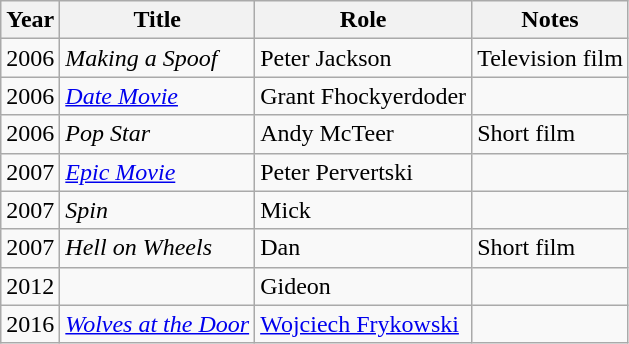<table class="wikitable sortable">
<tr>
<th>Year</th>
<th>Title</th>
<th>Role</th>
<th class="unsortable">Notes</th>
</tr>
<tr>
<td>2006</td>
<td><em>Making a Spoof</em></td>
<td>Peter Jackson</td>
<td>Television film</td>
</tr>
<tr>
<td>2006</td>
<td><em><a href='#'>Date Movie</a></em></td>
<td>Grant Fhockyerdoder</td>
<td></td>
</tr>
<tr>
<td>2006</td>
<td><em>Pop Star</em></td>
<td>Andy McTeer</td>
<td>Short film</td>
</tr>
<tr>
<td>2007</td>
<td><em><a href='#'>Epic Movie</a></em></td>
<td>Peter Pervertski</td>
<td></td>
</tr>
<tr>
<td>2007</td>
<td><em>Spin</em></td>
<td>Mick</td>
<td></td>
</tr>
<tr>
<td>2007</td>
<td><em>Hell on Wheels</em></td>
<td>Dan</td>
<td>Short film</td>
</tr>
<tr>
<td>2012</td>
<td><em></em></td>
<td>Gideon</td>
<td></td>
</tr>
<tr>
<td>2016</td>
<td><em><a href='#'>Wolves at the Door</a></em></td>
<td><a href='#'>Wojciech Frykowski</a></td>
<td></td>
</tr>
</table>
